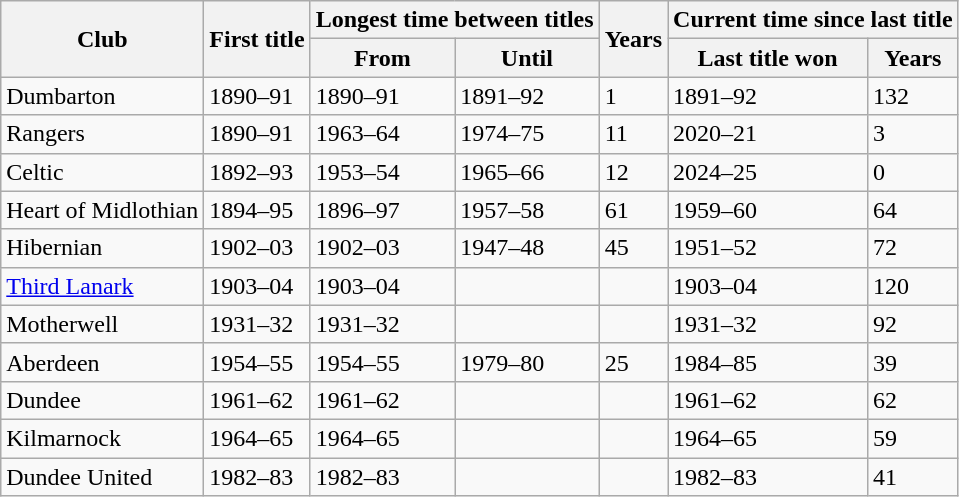<table class="wikitable">
<tr>
<th rowspan="2">Club</th>
<th rowspan="2">First title</th>
<th colspan="2">Longest time between titles</th>
<th rowspan="2">Years</th>
<th colspan="2">Current time since last title</th>
</tr>
<tr>
<th>From</th>
<th>Until</th>
<th>Last title won</th>
<th>Years</th>
</tr>
<tr>
<td>Dumbarton</td>
<td>1890–91</td>
<td>1890–91</td>
<td>1891–92</td>
<td>1</td>
<td>1891–92</td>
<td>132</td>
</tr>
<tr>
<td>Rangers</td>
<td>1890–91</td>
<td>1963–64</td>
<td>1974–75</td>
<td>11</td>
<td>2020–21</td>
<td>3</td>
</tr>
<tr>
<td>Celtic</td>
<td>1892–93</td>
<td>1953–54</td>
<td>1965–66</td>
<td>12</td>
<td>2024–25</td>
<td>0</td>
</tr>
<tr>
<td>Heart of Midlothian</td>
<td>1894–95</td>
<td>1896–97</td>
<td>1957–58</td>
<td>61</td>
<td>1959–60</td>
<td>64</td>
</tr>
<tr>
<td>Hibernian</td>
<td>1902–03</td>
<td>1902–03</td>
<td>1947–48</td>
<td>45</td>
<td>1951–52</td>
<td>72</td>
</tr>
<tr>
<td><a href='#'>Third Lanark</a></td>
<td>1903–04</td>
<td>1903–04</td>
<td></td>
<td></td>
<td>1903–04</td>
<td>120</td>
</tr>
<tr>
<td>Motherwell</td>
<td>1931–32</td>
<td>1931–32</td>
<td></td>
<td></td>
<td>1931–32</td>
<td>92</td>
</tr>
<tr>
<td>Aberdeen</td>
<td>1954–55</td>
<td>1954–55</td>
<td>1979–80</td>
<td>25</td>
<td>1984–85</td>
<td>39</td>
</tr>
<tr>
<td>Dundee</td>
<td>1961–62</td>
<td>1961–62</td>
<td></td>
<td></td>
<td>1961–62</td>
<td>62</td>
</tr>
<tr>
<td>Kilmarnock</td>
<td>1964–65</td>
<td>1964–65</td>
<td></td>
<td></td>
<td>1964–65</td>
<td>59</td>
</tr>
<tr>
<td>Dundee United</td>
<td>1982–83</td>
<td>1982–83</td>
<td></td>
<td></td>
<td>1982–83</td>
<td>41</td>
</tr>
</table>
